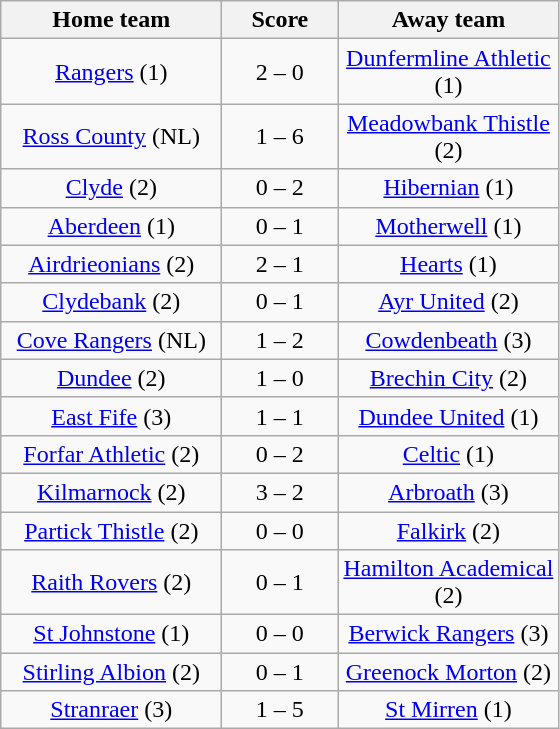<table class="wikitable" style="text-align: center">
<tr>
<th width=140>Home team</th>
<th width=70>Score</th>
<th width=140>Away team</th>
</tr>
<tr>
<td><a href='#'>Rangers</a> (1)</td>
<td>2 – 0</td>
<td><a href='#'>Dunfermline Athletic</a> (1)</td>
</tr>
<tr>
<td><a href='#'>Ross County</a> (NL)</td>
<td>1 – 6</td>
<td><a href='#'>Meadowbank Thistle</a> (2)</td>
</tr>
<tr>
<td><a href='#'>Clyde</a> (2)</td>
<td>0 – 2</td>
<td><a href='#'>Hibernian</a> (1)</td>
</tr>
<tr>
<td><a href='#'>Aberdeen</a> (1)</td>
<td>0 – 1</td>
<td><a href='#'>Motherwell</a> (1)</td>
</tr>
<tr>
<td><a href='#'>Airdrieonians</a> (2)</td>
<td>2 – 1</td>
<td><a href='#'>Hearts</a> (1)</td>
</tr>
<tr>
<td><a href='#'>Clydebank</a> (2)</td>
<td>0 – 1</td>
<td><a href='#'>Ayr United</a> (2)</td>
</tr>
<tr>
<td><a href='#'>Cove Rangers</a> (NL)</td>
<td>1 – 2</td>
<td><a href='#'>Cowdenbeath</a> (3)</td>
</tr>
<tr>
<td><a href='#'>Dundee</a> (2)</td>
<td>1 – 0</td>
<td><a href='#'>Brechin City</a> (2)</td>
</tr>
<tr>
<td><a href='#'>East Fife</a> (3)</td>
<td>1 – 1</td>
<td><a href='#'>Dundee United</a> (1)</td>
</tr>
<tr>
<td><a href='#'>Forfar Athletic</a> (2)</td>
<td>0 – 2</td>
<td><a href='#'>Celtic</a> (1)</td>
</tr>
<tr>
<td><a href='#'>Kilmarnock</a> (2)</td>
<td>3 – 2</td>
<td><a href='#'>Arbroath</a> (3)</td>
</tr>
<tr>
<td><a href='#'>Partick Thistle</a> (2)</td>
<td>0 – 0</td>
<td><a href='#'>Falkirk</a> (2)</td>
</tr>
<tr>
<td><a href='#'>Raith Rovers</a> (2)</td>
<td>0 – 1</td>
<td><a href='#'>Hamilton Academical</a> (2)</td>
</tr>
<tr>
<td><a href='#'>St Johnstone</a> (1)</td>
<td>0 – 0</td>
<td><a href='#'>Berwick Rangers</a> (3)</td>
</tr>
<tr>
<td><a href='#'>Stirling Albion</a> (2)</td>
<td>0 – 1</td>
<td><a href='#'>Greenock Morton</a> (2)</td>
</tr>
<tr>
<td><a href='#'>Stranraer</a> (3)</td>
<td>1 – 5</td>
<td><a href='#'>St Mirren</a> (1)</td>
</tr>
</table>
